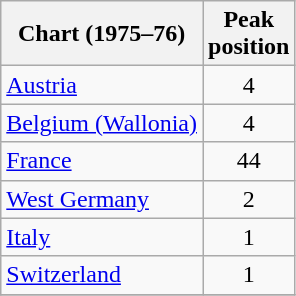<table class="wikitable">
<tr>
<th>Chart (1975–76)</th>
<th>Peak<br>position</th>
</tr>
<tr>
<td><a href='#'>Austria</a></td>
<td align="center">4</td>
</tr>
<tr>
<td><a href='#'>Belgium (Wallonia)</a></td>
<td align="center">4</td>
</tr>
<tr>
<td><a href='#'>France</a></td>
<td align="center">44</td>
</tr>
<tr>
<td><a href='#'>West Germany</a></td>
<td align="center">2</td>
</tr>
<tr>
<td><a href='#'>Italy</a></td>
<td align="center">1</td>
</tr>
<tr>
<td><a href='#'>Switzerland</a></td>
<td align="center">1</td>
</tr>
<tr>
</tr>
</table>
